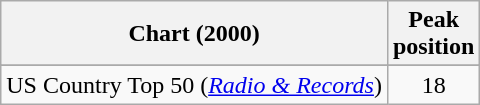<table class="wikitable sortable">
<tr>
<th align="left">Chart (2000)</th>
<th align="center">Peak<br>position</th>
</tr>
<tr>
</tr>
<tr>
</tr>
<tr>
</tr>
<tr>
<td>US Country Top 50 (<em><a href='#'>Radio & Records</a></em>)</td>
<td align="center">18</td>
</tr>
</table>
